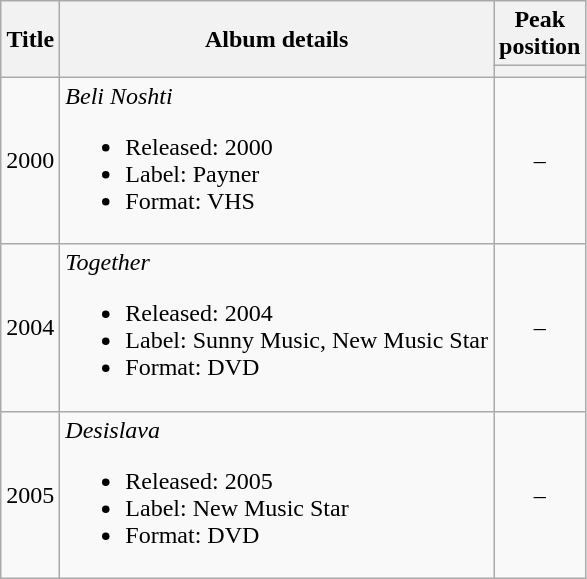<table class="wikitable">
<tr>
<th rowspan="2">Title</th>
<th rowspan="2">Album details</th>
<th>Peak position</th>
</tr>
<tr style="font-size:medium;">
<th align="center" valign="top" width="8"></th>
</tr>
<tr>
<td>2000</td>
<td><em>Beli Noshti</em><br><ul><li>Released: 2000</li><li>Label: Payner</li><li>Format: VHS</li></ul></td>
<td align="center">–</td>
</tr>
<tr>
<td>2004</td>
<td><em>Together</em><br><ul><li>Released: 2004</li><li>Label: Sunny Music, New Music Star</li><li>Format: DVD</li></ul></td>
<td align="center">–</td>
</tr>
<tr>
<td>2005</td>
<td><em>Desislava</em><br><ul><li>Released: 2005</li><li>Label: New Music Star</li><li>Format: DVD</li></ul></td>
<td align="center">–</td>
</tr>
</table>
